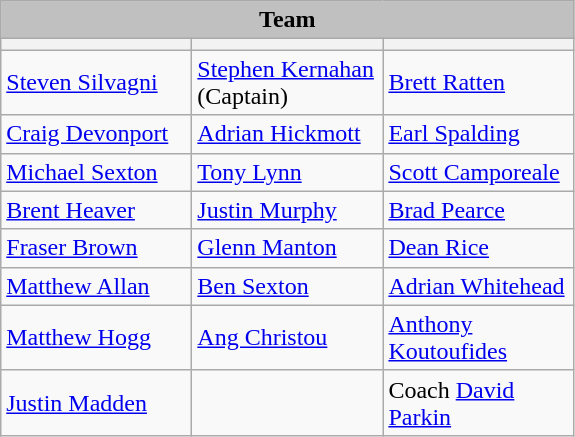<table class="wikitable">
<tr>
<th colspan=6 style="background:silver">Team</th>
</tr>
<tr>
<th style="text-align:center; width:120px;"></th>
<th style="text-align:center; width:120px;"></th>
<th style="text-align:center; width:120px;"></th>
</tr>
<tr>
<td><a href='#'>Steven Silvagni</a></td>
<td><a href='#'>Stephen Kernahan</a> (Captain)</td>
<td><a href='#'>Brett Ratten</a></td>
</tr>
<tr>
<td><a href='#'>Craig Devonport</a></td>
<td><a href='#'>Adrian Hickmott</a></td>
<td><a href='#'>Earl Spalding</a></td>
</tr>
<tr>
<td><a href='#'>Michael Sexton</a></td>
<td><a href='#'>Tony Lynn</a></td>
<td><a href='#'>Scott Camporeale</a></td>
</tr>
<tr>
<td><a href='#'>Brent Heaver</a></td>
<td><a href='#'>Justin Murphy</a></td>
<td><a href='#'>Brad Pearce</a></td>
</tr>
<tr>
<td><a href='#'>Fraser Brown</a></td>
<td><a href='#'>Glenn Manton</a></td>
<td><a href='#'>Dean Rice</a></td>
</tr>
<tr>
<td><a href='#'>Matthew Allan</a></td>
<td><a href='#'>Ben Sexton</a></td>
<td><a href='#'>Adrian Whitehead</a></td>
</tr>
<tr>
<td><a href='#'>Matthew Hogg</a></td>
<td><a href='#'>Ang Christou</a></td>
<td><a href='#'>Anthony Koutoufides</a></td>
</tr>
<tr>
<td><a href='#'>Justin Madden</a></td>
<td></td>
<td>Coach <a href='#'>David Parkin</a></td>
</tr>
</table>
